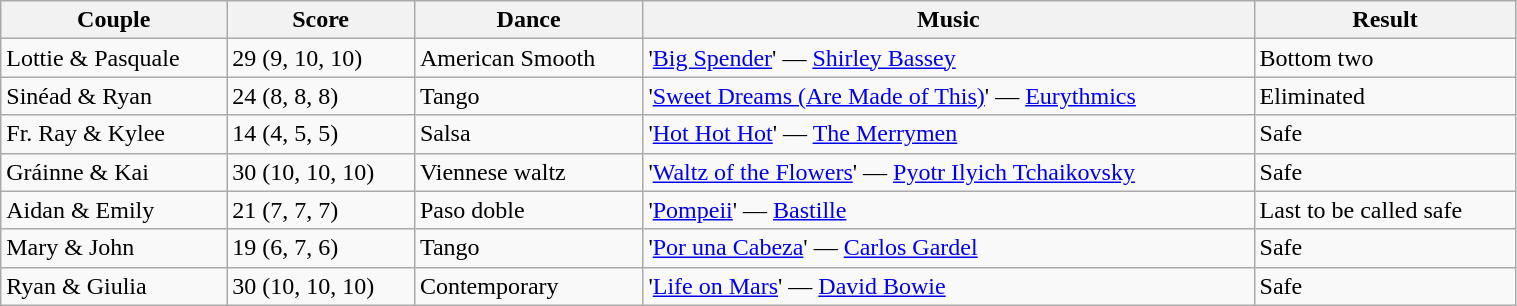<table class="wikitable" style="width:80%;">
<tr>
<th>Couple</th>
<th>Score</th>
<th>Dance</th>
<th>Music</th>
<th>Result</th>
</tr>
<tr>
<td>Lottie & Pasquale</td>
<td>29 (9, 10, 10)</td>
<td>American Smooth</td>
<td>'<a href='#'>Big Spender</a>' — <a href='#'>Shirley Bassey</a></td>
<td>Bottom two</td>
</tr>
<tr>
<td>Sinéad & Ryan</td>
<td>24 (8, 8, 8)</td>
<td>Tango</td>
<td>'<a href='#'>Sweet Dreams (Are Made of This)</a>' — <a href='#'>Eurythmics</a></td>
<td>Eliminated</td>
</tr>
<tr>
<td>Fr. Ray & Kylee</td>
<td>14 (4, 5, 5)</td>
<td>Salsa</td>
<td>'<a href='#'>Hot Hot Hot</a>' — <a href='#'>The Merrymen</a></td>
<td>Safe</td>
</tr>
<tr>
<td>Gráinne & Kai</td>
<td>30 (10, 10, 10)</td>
<td>Viennese waltz</td>
<td>'<a href='#'>Waltz of the Flowers</a>' — <a href='#'>Pyotr Ilyich Tchaikovsky</a></td>
<td>Safe</td>
</tr>
<tr>
<td>Aidan & Emily</td>
<td>21 (7, 7, 7)</td>
<td>Paso doble</td>
<td>'<a href='#'>Pompeii</a>' — <a href='#'>Bastille</a></td>
<td>Last to be called safe</td>
</tr>
<tr>
<td>Mary & John</td>
<td>19 (6, 7, 6)</td>
<td>Tango</td>
<td>'<a href='#'>Por una Cabeza</a>' — <a href='#'>Carlos Gardel</a></td>
<td>Safe</td>
</tr>
<tr>
<td>Ryan & Giulia</td>
<td>30 (10, 10, 10)</td>
<td>Contemporary</td>
<td>'<a href='#'>Life on Mars</a>' — <a href='#'>David Bowie</a></td>
<td>Safe</td>
</tr>
</table>
